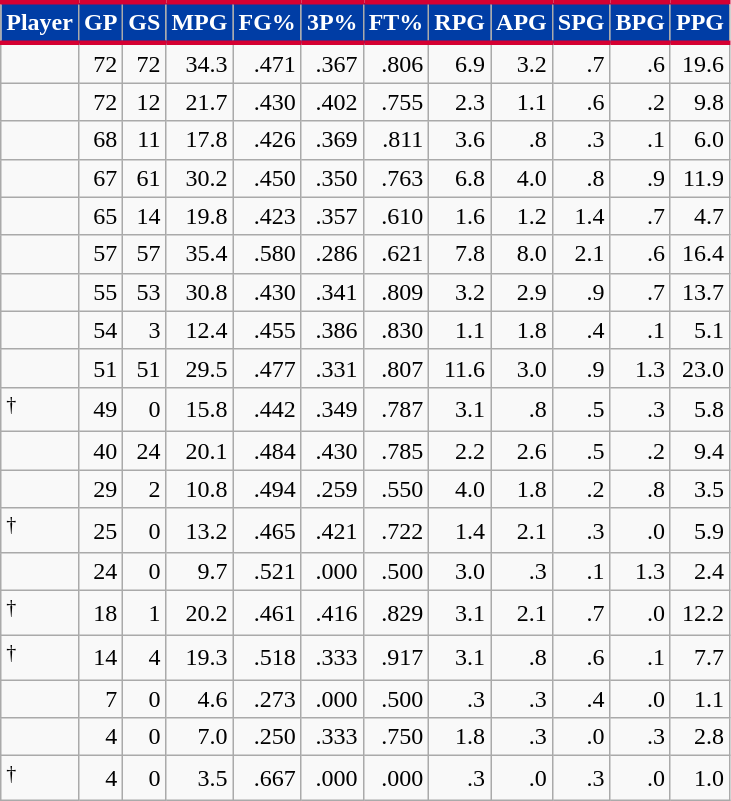<table class="wikitable sortable" style="text-align:right;">
<tr>
<th style="background:#003DA5; color:#FFFFFF; border-top:#D50032 3px solid; border-bottom:#D50032 3px solid;">Player</th>
<th style="background:#003DA5; color:#FFFFFF; border-top:#D50032 3px solid; border-bottom:#D50032 3px solid;">GP</th>
<th style="background:#003DA5; color:#FFFFFF; border-top:#D50032 3px solid; border-bottom:#D50032 3px solid;">GS</th>
<th style="background:#003DA5; color:#FFFFFF; border-top:#D50032 3px solid; border-bottom:#D50032 3px solid;">MPG</th>
<th style="background:#003DA5; color:#FFFFFF; border-top:#D50032 3px solid; border-bottom:#D50032 3px solid;">FG%</th>
<th style="background:#003DA5; color:#FFFFFF; border-top:#D50032 3px solid; border-bottom:#D50032 3px solid;">3P%</th>
<th style="background:#003DA5; color:#FFFFFF; border-top:#D50032 3px solid; border-bottom:#D50032 3px solid;">FT%</th>
<th style="background:#003DA5; color:#FFFFFF; border-top:#D50032 3px solid; border-bottom:#D50032 3px solid;">RPG</th>
<th style="background:#003DA5; color:#FFFFFF; border-top:#D50032 3px solid; border-bottom:#D50032 3px solid;">APG</th>
<th style="background:#003DA5; color:#FFFFFF; border-top:#D50032 3px solid; border-bottom:#D50032 3px solid;">SPG</th>
<th style="background:#003DA5; color:#FFFFFF; border-top:#D50032 3px solid; border-bottom:#D50032 3px solid;">BPG</th>
<th style="background:#003DA5; color:#FFFFFF; border-top:#D50032 3px solid; border-bottom:#D50032 3px solid;">PPG</th>
</tr>
<tr>
<td style="text-align:left;"></td>
<td>72</td>
<td>72</td>
<td>34.3</td>
<td>.471</td>
<td>.367</td>
<td>.806</td>
<td>6.9</td>
<td>3.2</td>
<td>.7</td>
<td>.6</td>
<td>19.6</td>
</tr>
<tr>
<td style="text-align:left;"></td>
<td>72</td>
<td>12</td>
<td>21.7</td>
<td>.430</td>
<td>.402</td>
<td>.755</td>
<td>2.3</td>
<td>1.1</td>
<td>.6</td>
<td>.2</td>
<td>9.8</td>
</tr>
<tr>
<td style="text-align:left;"></td>
<td>68</td>
<td>11</td>
<td>17.8</td>
<td>.426</td>
<td>.369</td>
<td>.811</td>
<td>3.6</td>
<td>.8</td>
<td>.3</td>
<td>.1</td>
<td>6.0</td>
</tr>
<tr>
<td style="text-align:left;"></td>
<td>67</td>
<td>61</td>
<td>30.2</td>
<td>.450</td>
<td>.350</td>
<td>.763</td>
<td>6.8</td>
<td>4.0</td>
<td>.8</td>
<td>.9</td>
<td>11.9</td>
</tr>
<tr>
<td style="text-align:left;"></td>
<td>65</td>
<td>14</td>
<td>19.8</td>
<td>.423</td>
<td>.357</td>
<td>.610</td>
<td>1.6</td>
<td>1.2</td>
<td>1.4</td>
<td>.7</td>
<td>4.7</td>
</tr>
<tr>
<td style="text-align:left;"></td>
<td>57</td>
<td>57</td>
<td>35.4</td>
<td>.580</td>
<td>.286</td>
<td>.621</td>
<td>7.8</td>
<td>8.0</td>
<td>2.1</td>
<td>.6</td>
<td>16.4</td>
</tr>
<tr>
<td style="text-align:left;"></td>
<td>55</td>
<td>53</td>
<td>30.8</td>
<td>.430</td>
<td>.341</td>
<td>.809</td>
<td>3.2</td>
<td>2.9</td>
<td>.9</td>
<td>.7</td>
<td>13.7</td>
</tr>
<tr>
<td style="text-align:left;"></td>
<td>54</td>
<td>3</td>
<td>12.4</td>
<td>.455</td>
<td>.386</td>
<td>.830</td>
<td>1.1</td>
<td>1.8</td>
<td>.4</td>
<td>.1</td>
<td>5.1</td>
</tr>
<tr>
<td style="text-align:left;"></td>
<td>51</td>
<td>51</td>
<td>29.5</td>
<td>.477</td>
<td>.331</td>
<td>.807</td>
<td>11.6</td>
<td>3.0</td>
<td>.9</td>
<td>1.3</td>
<td>23.0</td>
</tr>
<tr>
<td style="text-align:left;"><sup>†</sup></td>
<td>49</td>
<td>0</td>
<td>15.8</td>
<td>.442</td>
<td>.349</td>
<td>.787</td>
<td>3.1</td>
<td>.8</td>
<td>.5</td>
<td>.3</td>
<td>5.8</td>
</tr>
<tr>
<td style="text-align:left;"></td>
<td>40</td>
<td>24</td>
<td>20.1</td>
<td>.484</td>
<td>.430</td>
<td>.785</td>
<td>2.2</td>
<td>2.6</td>
<td>.5</td>
<td>.2</td>
<td>9.4</td>
</tr>
<tr>
<td style="text-align:left;"></td>
<td>29</td>
<td>2</td>
<td>10.8</td>
<td>.494</td>
<td>.259</td>
<td>.550</td>
<td>4.0</td>
<td>1.8</td>
<td>.2</td>
<td>.8</td>
<td>3.5</td>
</tr>
<tr>
<td style="text-align:left;"><sup>†</sup></td>
<td>25</td>
<td>0</td>
<td>13.2</td>
<td>.465</td>
<td>.421</td>
<td>.722</td>
<td>1.4</td>
<td>2.1</td>
<td>.3</td>
<td>.0</td>
<td>5.9</td>
</tr>
<tr>
<td style="text-align:left;"></td>
<td>24</td>
<td>0</td>
<td>9.7</td>
<td>.521</td>
<td>.000</td>
<td>.500</td>
<td>3.0</td>
<td>.3</td>
<td>.1</td>
<td>1.3</td>
<td>2.4</td>
</tr>
<tr>
<td style="text-align:left;"><sup>†</sup></td>
<td>18</td>
<td>1</td>
<td>20.2</td>
<td>.461</td>
<td>.416</td>
<td>.829</td>
<td>3.1</td>
<td>2.1</td>
<td>.7</td>
<td>.0</td>
<td>12.2</td>
</tr>
<tr>
<td style="text-align:left;"><sup>†</sup></td>
<td>14</td>
<td>4</td>
<td>19.3</td>
<td>.518</td>
<td>.333</td>
<td>.917</td>
<td>3.1</td>
<td>.8</td>
<td>.6</td>
<td>.1</td>
<td>7.7</td>
</tr>
<tr>
<td style="text-align:left;"></td>
<td>7</td>
<td>0</td>
<td>4.6</td>
<td>.273</td>
<td>.000</td>
<td>.500</td>
<td>.3</td>
<td>.3</td>
<td>.4</td>
<td>.0</td>
<td>1.1</td>
</tr>
<tr>
<td style="text-align:left;"></td>
<td>4</td>
<td>0</td>
<td>7.0</td>
<td>.250</td>
<td>.333</td>
<td>.750</td>
<td>1.8</td>
<td>.3</td>
<td>.0</td>
<td>.3</td>
<td>2.8</td>
</tr>
<tr>
<td style="text-align:left;"><sup>†</sup></td>
<td>4</td>
<td>0</td>
<td>3.5</td>
<td>.667</td>
<td>.000</td>
<td>.000</td>
<td>.3</td>
<td>.0</td>
<td>.3</td>
<td>.0</td>
<td>1.0</td>
</tr>
</table>
